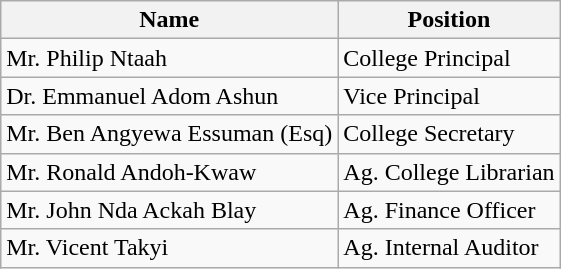<table class="wikitable">
<tr>
<th>Name</th>
<th>Position</th>
</tr>
<tr>
<td>Mr. Philip Ntaah</td>
<td>College Principal</td>
</tr>
<tr>
<td>Dr. Emmanuel Adom Ashun</td>
<td>Vice Principal</td>
</tr>
<tr>
<td>Mr. Ben Angyewa Essuman (Esq)</td>
<td>College Secretary</td>
</tr>
<tr>
<td>Mr. Ronald Andoh-Kwaw</td>
<td>Ag. College Librarian</td>
</tr>
<tr>
<td>Mr. John Nda Ackah Blay</td>
<td>Ag. Finance Officer</td>
</tr>
<tr>
<td>Mr. Vicent Takyi</td>
<td>Ag. Internal Auditor</td>
</tr>
</table>
